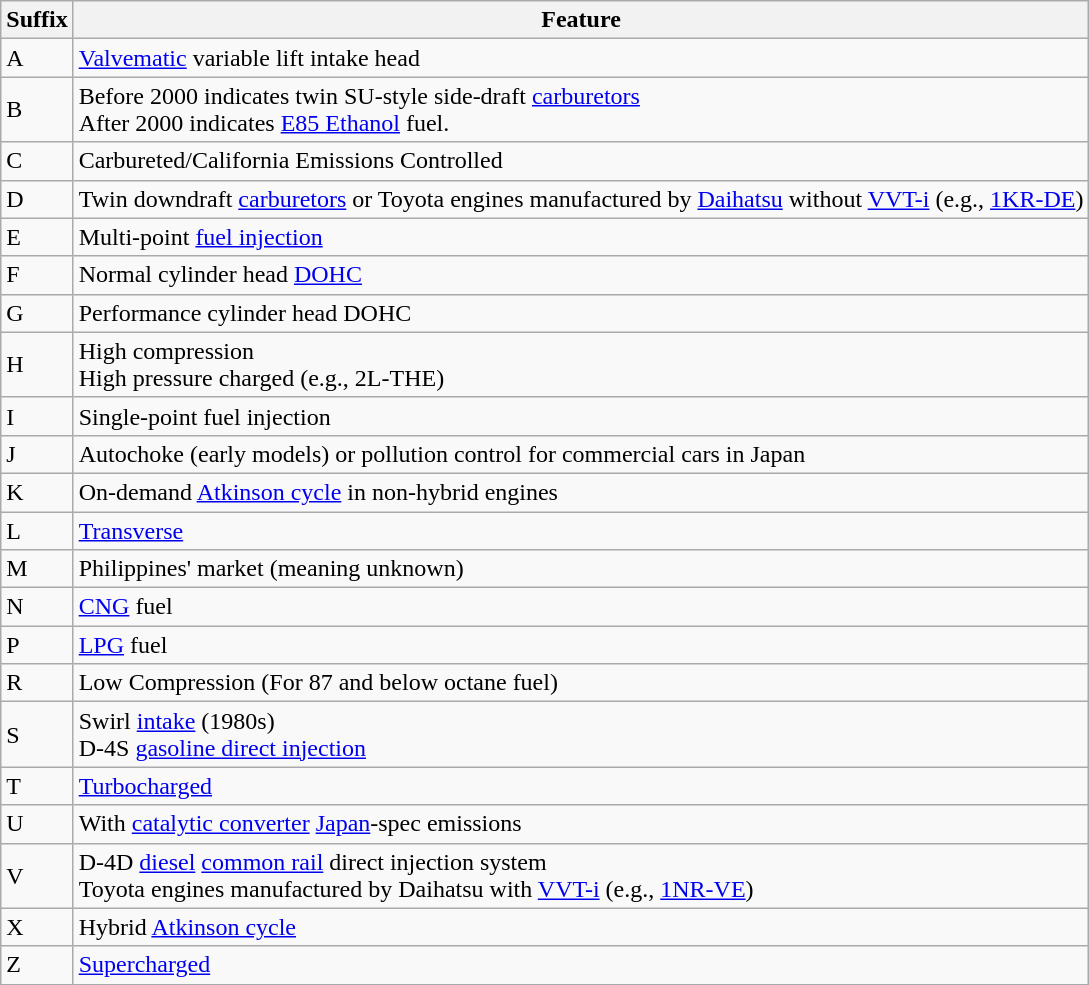<table class="wikitable">
<tr>
<th>Suffix</th>
<th>Feature</th>
</tr>
<tr>
<td>A</td>
<td><a href='#'>Valvematic</a> variable lift intake head</td>
</tr>
<tr>
<td>B</td>
<td>Before 2000 indicates twin SU-style side-draft <a href='#'>carburetors</a><br>After 2000 indicates <a href='#'>E85 Ethanol</a> fuel.</td>
</tr>
<tr>
<td>C</td>
<td>Carbureted/California Emissions Controlled</td>
</tr>
<tr>
<td>D</td>
<td>Twin downdraft <a href='#'>carburetors</a> or Toyota engines manufactured by <a href='#'>Daihatsu</a> without <a href='#'>VVT-i</a> (e.g., <a href='#'>1KR-DE</a>)</td>
</tr>
<tr>
<td>E</td>
<td>Multi-point <a href='#'>fuel injection</a></td>
</tr>
<tr>
<td>F</td>
<td>Normal cylinder head <a href='#'>DOHC</a></td>
</tr>
<tr>
<td>G</td>
<td>Performance cylinder head DOHC</td>
</tr>
<tr>
<td>H</td>
<td>High compression<br>High pressure charged (e.g., 2L-THE)</td>
</tr>
<tr>
<td>I</td>
<td>Single-point fuel injection</td>
</tr>
<tr>
<td>J</td>
<td>Autochoke (early models) or pollution control for commercial cars in Japan</td>
</tr>
<tr>
<td>K</td>
<td>On-demand <a href='#'>Atkinson cycle</a> in non-hybrid engines</td>
</tr>
<tr>
<td>L</td>
<td><a href='#'>Transverse</a></td>
</tr>
<tr>
<td>M</td>
<td>Philippines' market (meaning unknown)</td>
</tr>
<tr>
<td>N</td>
<td><a href='#'>CNG</a> fuel</td>
</tr>
<tr>
<td>P</td>
<td><a href='#'>LPG</a> fuel</td>
</tr>
<tr>
<td>R</td>
<td>Low Compression (For 87 and below octane fuel)</td>
</tr>
<tr>
<td>S</td>
<td>Swirl <a href='#'>intake</a> (1980s)<br>D-4S <a href='#'>gasoline direct injection</a></td>
</tr>
<tr>
<td>T</td>
<td><a href='#'>Turbocharged</a></td>
</tr>
<tr>
<td>U</td>
<td>With <a href='#'>catalytic converter</a> <a href='#'>Japan</a>-spec emissions</td>
</tr>
<tr>
<td>V</td>
<td>D-4D <a href='#'>diesel</a> <a href='#'>common rail</a> direct injection system<br>Toyota engines manufactured by Daihatsu with <a href='#'>VVT-i</a> (e.g., <a href='#'>1NR-VE</a>)</td>
</tr>
<tr>
<td>X</td>
<td>Hybrid <a href='#'>Atkinson cycle</a></td>
</tr>
<tr>
<td>Z</td>
<td><a href='#'>Supercharged</a></td>
</tr>
</table>
